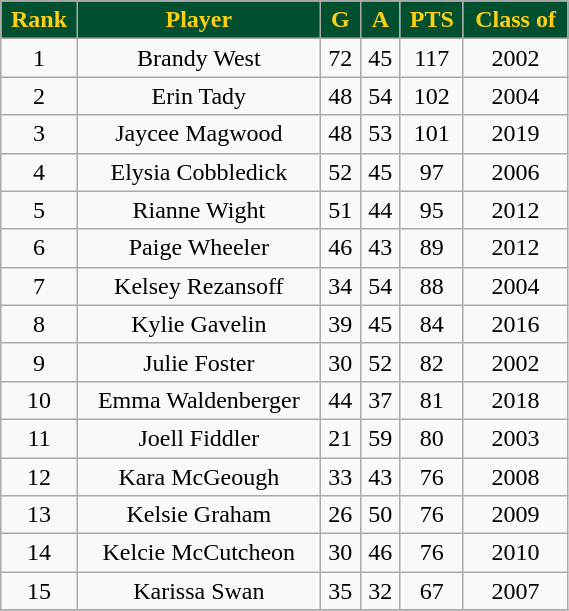<table class="wikitable" width="30%">
<tr align="center"  style=" background:#00502F;color:#FDD017;">
<td><strong>Rank</strong></td>
<td><strong>Player</strong></td>
<td><strong>G</strong></td>
<td><strong>A</strong></td>
<td><strong>PTS</strong></td>
<td><strong>Class of</strong></td>
</tr>
<tr align="center" bgcolor="">
<td>1</td>
<td>Brandy West</td>
<td>72</td>
<td>45</td>
<td>117</td>
<td>2002</td>
</tr>
<tr align="center" bgcolor="">
<td>2</td>
<td>Erin Tady</td>
<td>48</td>
<td>54</td>
<td>102</td>
<td>2004</td>
</tr>
<tr align="center" bgcolor="">
<td>3</td>
<td>Jaycee Magwood</td>
<td>48</td>
<td>53</td>
<td>101</td>
<td>2019</td>
</tr>
<tr align="center" bgcolor="">
<td>4</td>
<td>Elysia Cobbledick</td>
<td>52</td>
<td>45</td>
<td>97</td>
<td>2006</td>
</tr>
<tr align="center" bgcolor="">
<td>5</td>
<td>Rianne Wight</td>
<td>51</td>
<td>44</td>
<td>95</td>
<td>2012</td>
</tr>
<tr align="center" bgcolor="">
<td>6</td>
<td>Paige Wheeler</td>
<td>46</td>
<td>43</td>
<td>89</td>
<td>2012</td>
</tr>
<tr align="center" bgcolor="">
<td>7</td>
<td>Kelsey Rezansoff</td>
<td>34</td>
<td>54</td>
<td>88</td>
<td>2004</td>
</tr>
<tr align="center" bgcolor="">
<td>8</td>
<td>Kylie Gavelin</td>
<td>39</td>
<td>45</td>
<td>84</td>
<td>2016</td>
</tr>
<tr align="center" bgcolor="">
<td>9</td>
<td>Julie Foster</td>
<td>30</td>
<td>52</td>
<td>82</td>
<td>2002</td>
</tr>
<tr align="center" bgcolor="">
<td>10</td>
<td>Emma Waldenberger</td>
<td>44</td>
<td>37</td>
<td>81</td>
<td>2018</td>
</tr>
<tr align="center" bgcolor="">
<td>11</td>
<td>Joell Fiddler</td>
<td>21</td>
<td>59</td>
<td>80</td>
<td>2003</td>
</tr>
<tr align="center" bgcolor="">
<td>12</td>
<td>Kara McGeough</td>
<td>33</td>
<td>43</td>
<td>76</td>
<td>2008</td>
</tr>
<tr align="center" bgcolor="">
<td>13</td>
<td>Kelsie Graham</td>
<td>26</td>
<td>50</td>
<td>76</td>
<td>2009</td>
</tr>
<tr align="center" bgcolor="">
<td>14</td>
<td>Kelcie McCutcheon</td>
<td>30</td>
<td>46</td>
<td>76</td>
<td>2010</td>
</tr>
<tr align="center" bgcolor="">
<td>15</td>
<td>Karissa Swan</td>
<td>35</td>
<td>32</td>
<td>67</td>
<td>2007</td>
</tr>
<tr align="center" bgcolor="">
</tr>
</table>
